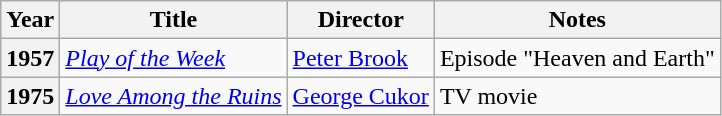<table class="wikitable plainrowheaders">
<tr>
<th scope="col">Year</th>
<th scope="col">Title</th>
<th scope="col">Director</th>
<th scope="col">Notes</th>
</tr>
<tr>
<th scope="row">1957</th>
<td><em><a href='#'>Play of the Week</a></em></td>
<td><a href='#'>Peter Brook</a></td>
<td>Episode "Heaven and Earth"</td>
</tr>
<tr>
<th scope="row">1975</th>
<td><em><a href='#'>Love Among the Ruins</a></em></td>
<td><a href='#'>George Cukor</a></td>
<td>TV movie</td>
</tr>
</table>
